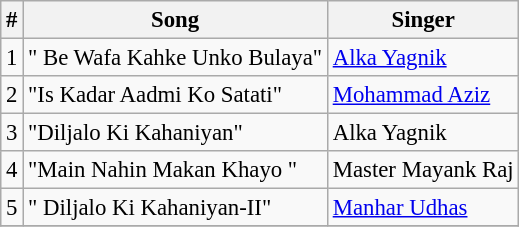<table class="wikitable" style="font-size:95%;">
<tr>
<th>#</th>
<th>Song</th>
<th>Singer</th>
</tr>
<tr>
<td>1</td>
<td>" Be Wafa Kahke Unko Bulaya"</td>
<td><a href='#'>Alka Yagnik</a></td>
</tr>
<tr>
<td>2</td>
<td>"Is Kadar Aadmi Ko Satati"</td>
<td><a href='#'>Mohammad Aziz</a></td>
</tr>
<tr>
<td>3</td>
<td>"Diljalo Ki Kahaniyan"</td>
<td>Alka Yagnik</td>
</tr>
<tr>
<td>4</td>
<td>"Main Nahin Makan Khayo "</td>
<td>Master Mayank Raj</td>
</tr>
<tr>
<td>5</td>
<td>" Diljalo Ki Kahaniyan-II"</td>
<td><a href='#'>Manhar Udhas</a></td>
</tr>
<tr>
</tr>
</table>
